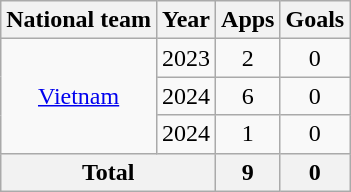<table class="wikitable" style="text-align: center;">
<tr>
<th>National team</th>
<th>Year</th>
<th>Apps</th>
<th>Goals</th>
</tr>
<tr>
<td rowspan=3><a href='#'>Vietnam</a></td>
<td>2023</td>
<td>2</td>
<td>0</td>
</tr>
<tr>
<td>2024</td>
<td>6</td>
<td>0</td>
</tr>
<tr>
<td>2024</td>
<td>1</td>
<td>0</td>
</tr>
<tr>
<th colspan=2>Total</th>
<th>9</th>
<th>0</th>
</tr>
</table>
